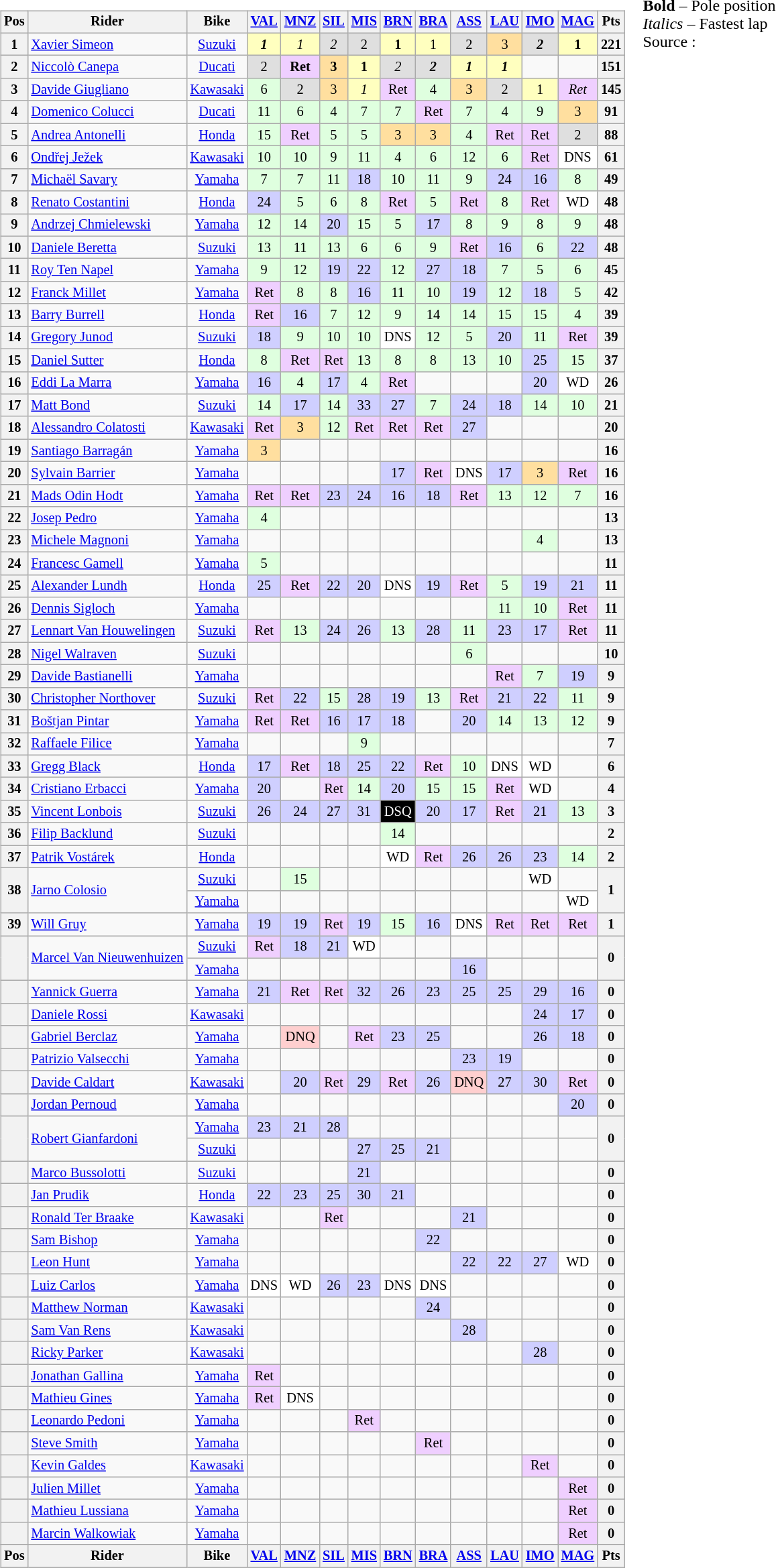<table>
<tr>
<td><br><table class="wikitable" style="font-size: 85%; text-align: center">
<tr valign=top>
<th valign=middle>Pos</th>
<th valign=middle>Rider</th>
<th valign=middle>Bike</th>
<th><a href='#'>VAL</a><br></th>
<th><a href='#'>MNZ</a><br></th>
<th><a href='#'>SIL</a><br></th>
<th><a href='#'>MIS</a><br></th>
<th><a href='#'>BRN</a><br></th>
<th><a href='#'>BRA</a><br></th>
<th><a href='#'>ASS</a><br></th>
<th><a href='#'>LAU</a><br></th>
<th><a href='#'>IMO</a><br></th>
<th><a href='#'>MAG</a><br></th>
<th valign=middle>Pts</th>
</tr>
<tr>
<th>1</th>
<td align="left"> <a href='#'>Xavier Simeon</a></td>
<td><a href='#'>Suzuki</a></td>
<td style="background:#ffffbf;"><strong><em>1</em></strong></td>
<td style="background:#ffffbf;"><em>1</em></td>
<td style="background:#dfdfdf;"><em>2</em></td>
<td style="background:#dfdfdf;">2</td>
<td style="background:#ffffbf;"><strong>1</strong></td>
<td style="background:#ffffbf;">1</td>
<td style="background:#dfdfdf;">2</td>
<td style="background:#ffdf9f;">3</td>
<td style="background:#dfdfdf;"><strong><em>2</em></strong></td>
<td style="background:#ffffbf;"><strong>1</strong></td>
<th>221</th>
</tr>
<tr>
<th>2</th>
<td align="left"> <a href='#'>Niccolò Canepa</a></td>
<td><a href='#'>Ducati</a></td>
<td style="background:#dfdfdf;">2</td>
<td style="background:#efcfff;"><strong>Ret</strong></td>
<td style="background:#ffdf9f;"><strong>3</strong></td>
<td style="background:#ffffbf;"><strong>1</strong></td>
<td style="background:#dfdfdf;"><em>2</em></td>
<td style="background:#dfdfdf;"><strong><em>2</em></strong></td>
<td style="background:#ffffbf;"><strong><em>1</em></strong></td>
<td style="background:#ffffbf;"><strong><em>1</em></strong></td>
<td></td>
<td></td>
<th>151</th>
</tr>
<tr>
<th>3</th>
<td align="left"> <a href='#'>Davide Giugliano</a></td>
<td><a href='#'>Kawasaki</a></td>
<td style="background:#dfffdf;">6</td>
<td style="background:#dfdfdf;">2</td>
<td style="background:#ffdf9f;">3</td>
<td style="background:#ffffbf;"><em>1</em></td>
<td style="background:#efcfff;">Ret</td>
<td style="background:#dfffdf;">4</td>
<td style="background:#ffdf9f;">3</td>
<td style="background:#dfdfdf;">2</td>
<td style="background:#ffffbf;">1</td>
<td style="background:#efcfff;"><em>Ret</em></td>
<th>145</th>
</tr>
<tr>
<th>4</th>
<td align="left"> <a href='#'>Domenico Colucci</a></td>
<td><a href='#'>Ducati</a></td>
<td style="background:#dfffdf;">11</td>
<td style="background:#dfffdf;">6</td>
<td style="background:#dfffdf;">4</td>
<td style="background:#dfffdf;">7</td>
<td style="background:#dfffdf;">7</td>
<td style="background:#efcfff;">Ret</td>
<td style="background:#dfffdf;">7</td>
<td style="background:#dfffdf;">4</td>
<td style="background:#dfffdf;">9</td>
<td style="background:#ffdf9f;">3</td>
<th>91</th>
</tr>
<tr>
<th>5</th>
<td align="left"> <a href='#'>Andrea Antonelli</a></td>
<td><a href='#'>Honda</a></td>
<td style="background:#dfffdf;">15</td>
<td style="background:#efcfff;">Ret</td>
<td style="background:#dfffdf;">5</td>
<td style="background:#dfffdf;">5</td>
<td style="background:#ffdf9f;">3</td>
<td style="background:#ffdf9f;">3</td>
<td style="background:#dfffdf;">4</td>
<td style="background:#efcfff;">Ret</td>
<td style="background:#efcfff;">Ret</td>
<td style="background:#dfdfdf;">2</td>
<th>88</th>
</tr>
<tr>
<th>6</th>
<td align="left"> <a href='#'>Ondřej Ježek</a></td>
<td><a href='#'>Kawasaki</a></td>
<td style="background:#dfffdf;">10</td>
<td style="background:#dfffdf;">10</td>
<td style="background:#dfffdf;">9</td>
<td style="background:#dfffdf;">11</td>
<td style="background:#dfffdf;">4</td>
<td style="background:#dfffdf;">6</td>
<td style="background:#dfffdf;">12</td>
<td style="background:#dfffdf;">6</td>
<td style="background:#efcfff;">Ret</td>
<td style="background:#ffffff;">DNS</td>
<th>61</th>
</tr>
<tr>
<th>7</th>
<td align="left"> <a href='#'>Michaël Savary</a></td>
<td><a href='#'>Yamaha</a></td>
<td style="background:#dfffdf;">7</td>
<td style="background:#dfffdf;">7</td>
<td style="background:#dfffdf;">11</td>
<td style="background:#cfcfff;">18</td>
<td style="background:#dfffdf;">10</td>
<td style="background:#dfffdf;">11</td>
<td style="background:#dfffdf;">9</td>
<td style="background:#cfcfff;">24</td>
<td style="background:#cfcfff;">16</td>
<td style="background:#dfffdf;">8</td>
<th>49</th>
</tr>
<tr>
<th>8</th>
<td align="left"> <a href='#'>Renato Costantini</a></td>
<td><a href='#'>Honda</a></td>
<td style="background:#cfcfff;">24</td>
<td style="background:#dfffdf;">5</td>
<td style="background:#dfffdf;">6</td>
<td style="background:#dfffdf;">8</td>
<td style="background:#efcfff;">Ret</td>
<td style="background:#dfffdf;">5</td>
<td style="background:#efcfff;">Ret</td>
<td style="background:#dfffdf;">8</td>
<td style="background:#efcfff;">Ret</td>
<td style="background:#ffffff;">WD</td>
<th>48</th>
</tr>
<tr>
<th>9</th>
<td align="left"> <a href='#'>Andrzej Chmielewski</a></td>
<td><a href='#'>Yamaha</a></td>
<td style="background:#dfffdf;">12</td>
<td style="background:#dfffdf;">14</td>
<td style="background:#cfcfff;">20</td>
<td style="background:#dfffdf;">15</td>
<td style="background:#dfffdf;">5</td>
<td style="background:#cfcfff;">17</td>
<td style="background:#dfffdf;">8</td>
<td style="background:#dfffdf;">9</td>
<td style="background:#dfffdf;">8</td>
<td style="background:#dfffdf;">9</td>
<th>48</th>
</tr>
<tr>
<th>10</th>
<td align="left"> <a href='#'>Daniele Beretta</a></td>
<td><a href='#'>Suzuki</a></td>
<td style="background:#dfffdf;">13</td>
<td style="background:#dfffdf;">11</td>
<td style="background:#dfffdf;">13</td>
<td style="background:#dfffdf;">6</td>
<td style="background:#dfffdf;">6</td>
<td style="background:#dfffdf;">9</td>
<td style="background:#efcfff;">Ret</td>
<td style="background:#cfcfff;">16</td>
<td style="background:#dfffdf;">6</td>
<td style="background:#cfcfff;">22</td>
<th>48</th>
</tr>
<tr>
<th>11</th>
<td align="left"> <a href='#'>Roy Ten Napel</a></td>
<td><a href='#'>Yamaha</a></td>
<td style="background:#dfffdf;">9</td>
<td style="background:#dfffdf;">12</td>
<td style="background:#cfcfff;">19</td>
<td style="background:#cfcfff;">22</td>
<td style="background:#dfffdf;">12</td>
<td style="background:#cfcfff;">27</td>
<td style="background:#cfcfff;">18</td>
<td style="background:#dfffdf;">7</td>
<td style="background:#dfffdf;">5</td>
<td style="background:#dfffdf;">6</td>
<th>45</th>
</tr>
<tr>
<th>12</th>
<td align="left"> <a href='#'>Franck Millet</a></td>
<td><a href='#'>Yamaha</a></td>
<td style="background:#efcfff;">Ret</td>
<td style="background:#dfffdf;">8</td>
<td style="background:#dfffdf;">8</td>
<td style="background:#cfcfff;">16</td>
<td style="background:#dfffdf;">11</td>
<td style="background:#dfffdf;">10</td>
<td style="background:#cfcfff;">19</td>
<td style="background:#dfffdf;">12</td>
<td style="background:#cfcfff;">18</td>
<td style="background:#dfffdf;">5</td>
<th>42</th>
</tr>
<tr>
<th>13</th>
<td align="left"> <a href='#'>Barry Burrell</a></td>
<td><a href='#'>Honda</a></td>
<td style="background:#efcfff;">Ret</td>
<td style="background:#cfcfff;">16</td>
<td style="background:#dfffdf;">7</td>
<td style="background:#dfffdf;">12</td>
<td style="background:#dfffdf;">9</td>
<td style="background:#dfffdf;">14</td>
<td style="background:#dfffdf;">14</td>
<td style="background:#dfffdf;">15</td>
<td style="background:#dfffdf;">15</td>
<td style="background:#dfffdf;">4</td>
<th>39</th>
</tr>
<tr>
<th>14</th>
<td align="left"> <a href='#'>Gregory Junod</a></td>
<td><a href='#'>Suzuki</a></td>
<td style="background:#cfcfff;">18</td>
<td style="background:#dfffdf;">9</td>
<td style="background:#dfffdf;">10</td>
<td style="background:#dfffdf;">10</td>
<td style="background:#ffffff;">DNS</td>
<td style="background:#dfffdf;">12</td>
<td style="background:#dfffdf;">5</td>
<td style="background:#cfcfff;">20</td>
<td style="background:#dfffdf;">11</td>
<td style="background:#efcfff;">Ret</td>
<th>39</th>
</tr>
<tr>
<th>15</th>
<td align="left"> <a href='#'>Daniel Sutter</a></td>
<td><a href='#'>Honda</a></td>
<td style="background:#dfffdf;">8</td>
<td style="background:#efcfff;">Ret</td>
<td style="background:#efcfff;">Ret</td>
<td style="background:#dfffdf;">13</td>
<td style="background:#dfffdf;">8</td>
<td style="background:#dfffdf;">8</td>
<td style="background:#dfffdf;">13</td>
<td style="background:#dfffdf;">10</td>
<td style="background:#cfcfff;">25</td>
<td style="background:#dfffdf;">15</td>
<th>37</th>
</tr>
<tr>
<th>16</th>
<td align="left"> <a href='#'>Eddi La Marra</a></td>
<td><a href='#'>Yamaha</a></td>
<td style="background:#cfcfff;">16</td>
<td style="background:#dfffdf;">4</td>
<td style="background:#cfcfff;">17</td>
<td style="background:#dfffdf;">4</td>
<td style="background:#efcfff;">Ret</td>
<td></td>
<td></td>
<td></td>
<td style="background:#cfcfff;">20</td>
<td style="background:#ffffff;">WD</td>
<th>26</th>
</tr>
<tr>
<th>17</th>
<td align="left"> <a href='#'>Matt Bond</a></td>
<td><a href='#'>Suzuki</a></td>
<td style="background:#dfffdf;">14</td>
<td style="background:#cfcfff;">17</td>
<td style="background:#dfffdf;">14</td>
<td style="background:#cfcfff;">33</td>
<td style="background:#cfcfff;">27</td>
<td style="background:#dfffdf;">7</td>
<td style="background:#cfcfff;">24</td>
<td style="background:#cfcfff;">18</td>
<td style="background:#dfffdf;">14</td>
<td style="background:#dfffdf;">10</td>
<th>21</th>
</tr>
<tr>
<th>18</th>
<td align="left"> <a href='#'>Alessandro Colatosti</a></td>
<td><a href='#'>Kawasaki</a></td>
<td style="background:#efcfff;">Ret</td>
<td style="background:#ffdf9f;">3</td>
<td style="background:#dfffdf;">12</td>
<td style="background:#efcfff;">Ret</td>
<td style="background:#efcfff;">Ret</td>
<td style="background:#efcfff;">Ret</td>
<td style="background:#cfcfff;">27</td>
<td></td>
<td></td>
<td></td>
<th>20</th>
</tr>
<tr>
<th>19</th>
<td align="left"> <a href='#'>Santiago Barragán</a></td>
<td><a href='#'>Yamaha</a></td>
<td style="background:#ffdf9f;">3</td>
<td></td>
<td></td>
<td></td>
<td></td>
<td></td>
<td></td>
<td></td>
<td></td>
<td></td>
<th>16</th>
</tr>
<tr>
<th>20</th>
<td align="left"> <a href='#'>Sylvain Barrier</a></td>
<td><a href='#'>Yamaha</a></td>
<td></td>
<td></td>
<td></td>
<td></td>
<td style="background:#cfcfff;">17</td>
<td style="background:#efcfff;">Ret</td>
<td style="background:#ffffff;">DNS</td>
<td style="background:#cfcfff;">17</td>
<td style="background:#ffdf9f;">3</td>
<td style="background:#efcfff;">Ret</td>
<th>16</th>
</tr>
<tr>
<th>21</th>
<td align="left"> <a href='#'>Mads Odin Hodt</a></td>
<td><a href='#'>Yamaha</a></td>
<td style="background:#efcfff;">Ret</td>
<td style="background:#efcfff;">Ret</td>
<td style="background:#cfcfff;">23</td>
<td style="background:#cfcfff;">24</td>
<td style="background:#cfcfff;">16</td>
<td style="background:#cfcfff;">18</td>
<td style="background:#efcfff;">Ret</td>
<td style="background:#dfffdf;">13</td>
<td style="background:#dfffdf;">12</td>
<td style="background:#dfffdf;">7</td>
<th>16</th>
</tr>
<tr>
<th>22</th>
<td align="left"> <a href='#'>Josep Pedro</a></td>
<td><a href='#'>Yamaha</a></td>
<td style="background:#dfffdf;">4</td>
<td></td>
<td></td>
<td></td>
<td></td>
<td></td>
<td></td>
<td></td>
<td></td>
<td></td>
<th>13</th>
</tr>
<tr>
<th>23</th>
<td align="left"> <a href='#'>Michele Magnoni</a></td>
<td><a href='#'>Yamaha</a></td>
<td></td>
<td></td>
<td></td>
<td></td>
<td></td>
<td></td>
<td></td>
<td></td>
<td style="background:#dfffdf;">4</td>
<td></td>
<th>13</th>
</tr>
<tr>
<th>24</th>
<td align="left"> <a href='#'>Francesc Gamell</a></td>
<td><a href='#'>Yamaha</a></td>
<td style="background:#dfffdf;">5</td>
<td></td>
<td></td>
<td></td>
<td></td>
<td></td>
<td></td>
<td></td>
<td></td>
<td></td>
<th>11</th>
</tr>
<tr>
<th>25</th>
<td align="left"> <a href='#'>Alexander Lundh</a></td>
<td><a href='#'>Honda</a></td>
<td style="background:#cfcfff;">25</td>
<td style="background:#efcfff;">Ret</td>
<td style="background:#cfcfff;">22</td>
<td style="background:#cfcfff;">20</td>
<td style="background:#ffffff;">DNS</td>
<td style="background:#cfcfff;">19</td>
<td style="background:#efcfff;">Ret</td>
<td style="background:#dfffdf;">5</td>
<td style="background:#cfcfff;">19</td>
<td style="background:#cfcfff;">21</td>
<th>11</th>
</tr>
<tr>
<th>26</th>
<td align="left"> <a href='#'>Dennis Sigloch</a></td>
<td><a href='#'>Yamaha</a></td>
<td></td>
<td></td>
<td></td>
<td></td>
<td></td>
<td></td>
<td></td>
<td style="background:#dfffdf;">11</td>
<td style="background:#dfffdf;">10</td>
<td style="background:#efcfff;">Ret</td>
<th>11</th>
</tr>
<tr>
<th>27</th>
<td align="left"> <a href='#'>Lennart Van Houwelingen</a></td>
<td><a href='#'>Suzuki</a></td>
<td style="background:#efcfff;">Ret</td>
<td style="background:#dfffdf;">13</td>
<td style="background:#cfcfff;">24</td>
<td style="background:#cfcfff;">26</td>
<td style="background:#dfffdf;">13</td>
<td style="background:#cfcfff;">28</td>
<td style="background:#dfffdf;">11</td>
<td style="background:#cfcfff;">23</td>
<td style="background:#cfcfff;">17</td>
<td style="background:#efcfff;">Ret</td>
<th>11</th>
</tr>
<tr>
<th>28</th>
<td align="left"> <a href='#'>Nigel Walraven</a></td>
<td><a href='#'>Suzuki</a></td>
<td></td>
<td></td>
<td></td>
<td></td>
<td></td>
<td></td>
<td style="background:#dfffdf;">6</td>
<td></td>
<td></td>
<td></td>
<th>10</th>
</tr>
<tr>
<th>29</th>
<td align="left"> <a href='#'>Davide Bastianelli</a></td>
<td><a href='#'>Yamaha</a></td>
<td></td>
<td></td>
<td></td>
<td></td>
<td></td>
<td></td>
<td></td>
<td style="background:#efcfff;">Ret</td>
<td style="background:#dfffdf;">7</td>
<td style="background:#cfcfff;">19</td>
<th>9</th>
</tr>
<tr>
<th>30</th>
<td align="left"> <a href='#'>Christopher Northover</a></td>
<td><a href='#'>Suzuki</a></td>
<td style="background:#efcfff;">Ret</td>
<td style="background:#cfcfff;">22</td>
<td style="background:#dfffdf;">15</td>
<td style="background:#cfcfff;">28</td>
<td style="background:#cfcfff;">19</td>
<td style="background:#dfffdf;">13</td>
<td style="background:#efcfff;">Ret</td>
<td style="background:#cfcfff;">21</td>
<td style="background:#cfcfff;">22</td>
<td style="background:#dfffdf;">11</td>
<th>9</th>
</tr>
<tr>
<th>31</th>
<td align="left"> <a href='#'>Boštjan Pintar</a></td>
<td><a href='#'>Yamaha</a></td>
<td style="background:#efcfff;">Ret</td>
<td style="background:#efcfff;">Ret</td>
<td style="background:#cfcfff;">16</td>
<td style="background:#cfcfff;">17</td>
<td style="background:#cfcfff;">18</td>
<td></td>
<td style="background:#cfcfff;">20</td>
<td style="background:#dfffdf;">14</td>
<td style="background:#dfffdf;">13</td>
<td style="background:#dfffdf;">12</td>
<th>9</th>
</tr>
<tr>
<th>32</th>
<td align="left"> <a href='#'>Raffaele Filice</a></td>
<td><a href='#'>Yamaha</a></td>
<td></td>
<td></td>
<td></td>
<td style="background:#dfffdf;">9</td>
<td></td>
<td></td>
<td></td>
<td></td>
<td></td>
<td></td>
<th>7</th>
</tr>
<tr>
<th>33</th>
<td align="left"> <a href='#'>Gregg Black</a></td>
<td><a href='#'>Honda</a></td>
<td style="background:#cfcfff;">17</td>
<td style="background:#efcfff;">Ret</td>
<td style="background:#cfcfff;">18</td>
<td style="background:#cfcfff;">25</td>
<td style="background:#cfcfff;">22</td>
<td style="background:#efcfff;">Ret</td>
<td style="background:#dfffdf;">10</td>
<td style="background:#ffffff;">DNS</td>
<td style="background:#ffffff;">WD</td>
<td></td>
<th>6</th>
</tr>
<tr>
<th>34</th>
<td align="left"> <a href='#'>Cristiano Erbacci</a></td>
<td><a href='#'>Yamaha</a></td>
<td style="background:#cfcfff;">20</td>
<td></td>
<td style="background:#efcfff;">Ret</td>
<td style="background:#dfffdf;">14</td>
<td style="background:#cfcfff;">20</td>
<td style="background:#dfffdf;">15</td>
<td style="background:#dfffdf;">15</td>
<td style="background:#efcfff;">Ret</td>
<td style="background:#ffffff;">WD</td>
<td></td>
<th>4</th>
</tr>
<tr>
<th>35</th>
<td align="left"> <a href='#'>Vincent Lonbois</a></td>
<td><a href='#'>Suzuki</a></td>
<td style="background:#cfcfff;">26</td>
<td style="background:#cfcfff;">24</td>
<td style="background:#cfcfff;">27</td>
<td style="background:#cfcfff;">31</td>
<td style="background:black; color:white;">DSQ</td>
<td style="background:#cfcfff;">20</td>
<td style="background:#cfcfff;">17</td>
<td style="background:#efcfff;">Ret</td>
<td style="background:#cfcfff;">21</td>
<td style="background:#dfffdf;">13</td>
<th>3</th>
</tr>
<tr>
<th>36</th>
<td align="left"> <a href='#'>Filip Backlund</a></td>
<td><a href='#'>Suzuki</a></td>
<td></td>
<td></td>
<td></td>
<td></td>
<td style="background:#dfffdf;">14</td>
<td></td>
<td></td>
<td></td>
<td></td>
<td></td>
<th>2</th>
</tr>
<tr>
<th>37</th>
<td align="left"> <a href='#'>Patrik Vostárek</a></td>
<td><a href='#'>Honda</a></td>
<td></td>
<td></td>
<td></td>
<td></td>
<td style="background:#ffffff;">WD</td>
<td style="background:#efcfff;">Ret</td>
<td style="background:#cfcfff;">26</td>
<td style="background:#cfcfff;">26</td>
<td style="background:#cfcfff;">23</td>
<td style="background:#dfffdf;">14</td>
<th>2</th>
</tr>
<tr>
<th rowspan="2">38</th>
<td rowspan="2" align="left"> <a href='#'>Jarno Colosio</a></td>
<td><a href='#'>Suzuki</a></td>
<td></td>
<td style="background:#dfffdf;">15</td>
<td></td>
<td></td>
<td></td>
<td></td>
<td></td>
<td></td>
<td style="background:#ffffff;">WD</td>
<td></td>
<th rowspan="2">1</th>
</tr>
<tr>
<td><a href='#'>Yamaha</a></td>
<td></td>
<td></td>
<td></td>
<td></td>
<td></td>
<td></td>
<td></td>
<td></td>
<td></td>
<td style="background:#ffffff;">WD</td>
</tr>
<tr>
<th>39</th>
<td align="left"> <a href='#'>Will Gruy</a></td>
<td><a href='#'>Yamaha</a></td>
<td style="background:#cfcfff;">19</td>
<td style="background:#cfcfff;">19</td>
<td style="background:#efcfff;">Ret</td>
<td style="background:#cfcfff;">19</td>
<td style="background:#dfffdf;">15</td>
<td style="background:#cfcfff;">16</td>
<td style="background:#ffffff;">DNS</td>
<td style="background:#efcfff;">Ret</td>
<td style="background:#efcfff;">Ret</td>
<td style="background:#efcfff;">Ret</td>
<th>1</th>
</tr>
<tr>
<th rowspan="2"></th>
<td rowspan="2" align="left"> <a href='#'>Marcel Van Nieuwenhuizen</a></td>
<td><a href='#'>Suzuki</a></td>
<td style="background:#efcfff;">Ret</td>
<td style="background:#cfcfff;">18</td>
<td style="background:#cfcfff;">21</td>
<td style="background:#ffffff;">WD</td>
<td></td>
<td></td>
<td></td>
<td></td>
<td></td>
<td></td>
<th rowspan="2">0</th>
</tr>
<tr>
<td><a href='#'>Yamaha</a></td>
<td></td>
<td></td>
<td></td>
<td></td>
<td></td>
<td></td>
<td style="background:#cfcfff;">16</td>
<td></td>
<td></td>
<td></td>
</tr>
<tr>
<th></th>
<td align="left"> <a href='#'>Yannick Guerra</a></td>
<td><a href='#'>Yamaha</a></td>
<td style="background:#cfcfff;">21</td>
<td style="background:#efcfff;">Ret</td>
<td style="background:#efcfff;">Ret</td>
<td style="background:#cfcfff;">32</td>
<td style="background:#cfcfff;">26</td>
<td style="background:#cfcfff;">23</td>
<td style="background:#cfcfff;">25</td>
<td style="background:#cfcfff;">25</td>
<td style="background:#cfcfff;">29</td>
<td style="background:#cfcfff;">16</td>
<th>0</th>
</tr>
<tr>
<th></th>
<td align="left"> <a href='#'>Daniele Rossi</a></td>
<td><a href='#'>Kawasaki</a></td>
<td></td>
<td></td>
<td></td>
<td></td>
<td></td>
<td></td>
<td></td>
<td></td>
<td style="background:#cfcfff;">24</td>
<td style="background:#cfcfff;">17</td>
<th>0</th>
</tr>
<tr>
<th></th>
<td align="left"> <a href='#'>Gabriel Berclaz</a></td>
<td><a href='#'>Yamaha</a></td>
<td></td>
<td style="background:#ffcfcf;">DNQ</td>
<td></td>
<td style="background:#efcfff;">Ret</td>
<td style="background:#cfcfff;">23</td>
<td style="background:#cfcfff;">25</td>
<td></td>
<td></td>
<td style="background:#cfcfff;">26</td>
<td style="background:#cfcfff;">18</td>
<th>0</th>
</tr>
<tr>
<th></th>
<td align="left"> <a href='#'>Patrizio Valsecchi</a></td>
<td><a href='#'>Yamaha</a></td>
<td></td>
<td></td>
<td></td>
<td></td>
<td></td>
<td></td>
<td style="background:#cfcfff;">23</td>
<td style="background:#cfcfff;">19</td>
<td></td>
<td></td>
<th>0</th>
</tr>
<tr>
<th></th>
<td align="left"> <a href='#'>Davide Caldart</a></td>
<td><a href='#'>Kawasaki</a></td>
<td></td>
<td style="background:#cfcfff;">20</td>
<td style="background:#efcfff;">Ret</td>
<td style="background:#cfcfff;">29</td>
<td style="background:#efcfff;">Ret</td>
<td style="background:#cfcfff;">26</td>
<td style="background:#ffcfcf;">DNQ</td>
<td style="background:#cfcfff;">27</td>
<td style="background:#cfcfff;">30</td>
<td style="background:#efcfff;">Ret</td>
<th>0</th>
</tr>
<tr>
<th></th>
<td align="left"> <a href='#'>Jordan Pernoud</a></td>
<td><a href='#'>Yamaha</a></td>
<td></td>
<td></td>
<td></td>
<td></td>
<td></td>
<td></td>
<td></td>
<td></td>
<td></td>
<td style="background:#cfcfff;">20</td>
<th>0</th>
</tr>
<tr>
<th rowspan="2"></th>
<td rowspan="2" align="left"> <a href='#'>Robert Gianfardoni</a></td>
<td><a href='#'>Yamaha</a></td>
<td style="background:#cfcfff;">23</td>
<td style="background:#cfcfff;">21</td>
<td style="background:#cfcfff;">28</td>
<td></td>
<td></td>
<td></td>
<td></td>
<td></td>
<td></td>
<td></td>
<th rowspan="2">0</th>
</tr>
<tr>
<td><a href='#'>Suzuki</a></td>
<td></td>
<td></td>
<td></td>
<td style="background:#cfcfff;">27</td>
<td style="background:#cfcfff;">25</td>
<td style="background:#cfcfff;">21</td>
<td></td>
<td></td>
<td></td>
<td></td>
</tr>
<tr>
<th></th>
<td align="left"> <a href='#'>Marco Bussolotti</a></td>
<td><a href='#'>Suzuki</a></td>
<td></td>
<td></td>
<td></td>
<td style="background:#cfcfff;">21</td>
<td></td>
<td></td>
<td></td>
<td></td>
<td></td>
<td></td>
<th>0</th>
</tr>
<tr>
<th></th>
<td align="left"> <a href='#'>Jan Prudik</a></td>
<td><a href='#'>Honda</a></td>
<td style="background:#cfcfff;">22</td>
<td style="background:#cfcfff;">23</td>
<td style="background:#cfcfff;">25</td>
<td style="background:#cfcfff;">30</td>
<td style="background:#cfcfff;">21</td>
<td></td>
<td></td>
<td></td>
<td></td>
<td></td>
<th>0</th>
</tr>
<tr>
<th></th>
<td align="left"> <a href='#'>Ronald Ter Braake</a></td>
<td><a href='#'>Kawasaki</a></td>
<td></td>
<td></td>
<td style="background:#efcfff;">Ret</td>
<td></td>
<td></td>
<td></td>
<td style="background:#cfcfff;">21</td>
<td></td>
<td></td>
<td></td>
<th>0</th>
</tr>
<tr>
<th></th>
<td align="left"> <a href='#'>Sam Bishop</a></td>
<td><a href='#'>Yamaha</a></td>
<td></td>
<td></td>
<td></td>
<td></td>
<td></td>
<td style="background:#cfcfff;">22</td>
<td></td>
<td></td>
<td></td>
<td></td>
<th>0</th>
</tr>
<tr>
<th></th>
<td align="left"> <a href='#'>Leon Hunt</a></td>
<td><a href='#'>Yamaha</a></td>
<td></td>
<td></td>
<td></td>
<td></td>
<td></td>
<td></td>
<td style="background:#cfcfff;">22</td>
<td style="background:#cfcfff;">22</td>
<td style="background:#cfcfff;">27</td>
<td style="background:#ffffff;">WD</td>
<th>0</th>
</tr>
<tr>
<th></th>
<td align="left"> <a href='#'>Luiz Carlos</a></td>
<td><a href='#'>Yamaha</a></td>
<td style="background:#ffffff;">DNS</td>
<td style="background:#ffffff;">WD</td>
<td style="background:#cfcfff;">26</td>
<td style="background:#cfcfff;">23</td>
<td style="background:#ffffff;">DNS</td>
<td style="background:#ffffff;">DNS</td>
<td></td>
<td></td>
<td></td>
<td></td>
<th>0</th>
</tr>
<tr>
<th></th>
<td align="left"> <a href='#'>Matthew Norman</a></td>
<td><a href='#'>Kawasaki</a></td>
<td></td>
<td></td>
<td></td>
<td></td>
<td></td>
<td style="background:#cfcfff;">24</td>
<td></td>
<td></td>
<td></td>
<td></td>
<th>0</th>
</tr>
<tr>
<th></th>
<td align="left"> <a href='#'>Sam Van Rens</a></td>
<td><a href='#'>Kawasaki</a></td>
<td></td>
<td></td>
<td></td>
<td></td>
<td></td>
<td></td>
<td style="background:#cfcfff;">28</td>
<td></td>
<td></td>
<td></td>
<th>0</th>
</tr>
<tr>
<th></th>
<td align="left"> <a href='#'>Ricky Parker</a></td>
<td><a href='#'>Kawasaki</a></td>
<td></td>
<td></td>
<td></td>
<td></td>
<td></td>
<td></td>
<td></td>
<td></td>
<td style="background:#cfcfff;">28</td>
<td></td>
<th>0</th>
</tr>
<tr>
<th></th>
<td align="left"> <a href='#'>Jonathan Gallina</a></td>
<td><a href='#'>Yamaha</a></td>
<td style="background:#efcfff;">Ret</td>
<td></td>
<td></td>
<td></td>
<td></td>
<td></td>
<td></td>
<td></td>
<td></td>
<td></td>
<th>0</th>
</tr>
<tr>
<th></th>
<td align="left"> <a href='#'>Mathieu Gines</a></td>
<td><a href='#'>Yamaha</a></td>
<td style="background:#efcfff;">Ret</td>
<td style="background:#ffffff;">DNS</td>
<td></td>
<td></td>
<td></td>
<td></td>
<td></td>
<td></td>
<td></td>
<td></td>
<th>0</th>
</tr>
<tr>
<th></th>
<td align="left"> <a href='#'>Leonardo Pedoni</a></td>
<td><a href='#'>Yamaha</a></td>
<td></td>
<td></td>
<td></td>
<td style="background:#efcfff;">Ret</td>
<td></td>
<td></td>
<td></td>
<td></td>
<td></td>
<td></td>
<th>0</th>
</tr>
<tr>
<th></th>
<td align="left"> <a href='#'>Steve Smith</a></td>
<td><a href='#'>Yamaha</a></td>
<td></td>
<td></td>
<td></td>
<td></td>
<td></td>
<td style="background:#efcfff;">Ret</td>
<td></td>
<td></td>
<td></td>
<td></td>
<th>0</th>
</tr>
<tr>
<th></th>
<td align="left"> <a href='#'>Kevin Galdes</a></td>
<td><a href='#'>Kawasaki</a></td>
<td></td>
<td></td>
<td></td>
<td></td>
<td></td>
<td></td>
<td></td>
<td></td>
<td style="background:#efcfff;">Ret</td>
<td></td>
<th>0</th>
</tr>
<tr>
<th></th>
<td align="left"> <a href='#'>Julien Millet</a></td>
<td><a href='#'>Yamaha</a></td>
<td></td>
<td></td>
<td></td>
<td></td>
<td></td>
<td></td>
<td></td>
<td></td>
<td></td>
<td style="background:#efcfff;">Ret</td>
<th>0</th>
</tr>
<tr>
<th></th>
<td align="left"> <a href='#'>Mathieu Lussiana</a></td>
<td><a href='#'>Yamaha</a></td>
<td></td>
<td></td>
<td></td>
<td></td>
<td></td>
<td></td>
<td></td>
<td></td>
<td></td>
<td style="background:#efcfff;">Ret</td>
<th>0</th>
</tr>
<tr>
<th></th>
<td align="left"> <a href='#'>Marcin Walkowiak</a></td>
<td><a href='#'>Yamaha</a></td>
<td></td>
<td></td>
<td></td>
<td></td>
<td></td>
<td></td>
<td></td>
<td></td>
<td></td>
<td style="background:#efcfff;">Ret</td>
<th>0</th>
</tr>
<tr>
</tr>
<tr valign="top">
<th valign="middle">Pos</th>
<th valign="middle">Rider</th>
<th valign="middle">Bike</th>
<th><a href='#'>VAL</a><br></th>
<th><a href='#'>MNZ</a><br></th>
<th><a href='#'>SIL</a><br></th>
<th><a href='#'>MIS</a><br></th>
<th><a href='#'>BRN</a><br></th>
<th><a href='#'>BRA</a><br></th>
<th><a href='#'>ASS</a><br></th>
<th><a href='#'>LAU</a><br></th>
<th><a href='#'>IMO</a><br></th>
<th><a href='#'>MAG</a><br></th>
<th valign="middle">Pts</th>
</tr>
</table>
</td>
<td valign="top"><br><span><strong>Bold</strong> – Pole position<br><em>Italics</em> – Fastest lap</span><br>Source : </td>
</tr>
</table>
